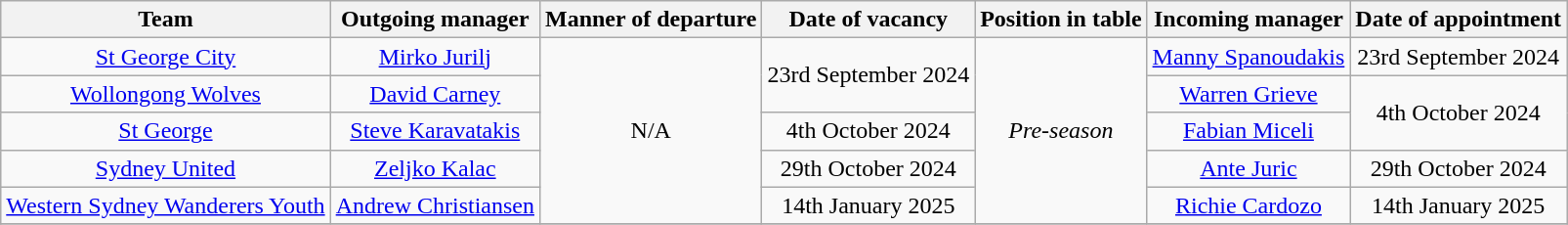<table class="wikitable" style="text-align:center">
<tr>
<th>Team</th>
<th>Outgoing manager</th>
<th>Manner of departure</th>
<th>Date of vacancy</th>
<th>Position in table</th>
<th>Incoming manager</th>
<th>Date of appointment</th>
</tr>
<tr>
<td><a href='#'>St George City</a></td>
<td><a href='#'>Mirko Jurilj</a></td>
<td rowspan='5'>N/A</td>
<td rowspan='2'>23rd September 2024</td>
<td rowspan='5'><em>Pre-season</em></td>
<td><a href='#'>Manny Spanoudakis</a></td>
<td>23rd September 2024</td>
</tr>
<tr>
<td><a href='#'>Wollongong Wolves</a></td>
<td><a href='#'>David Carney</a></td>
<td><a href='#'>Warren Grieve</a></td>
<td rowspan='2'>4th October 2024</td>
</tr>
<tr>
<td><a href='#'>St George</a></td>
<td><a href='#'>Steve Karavatakis</a></td>
<td>4th October 2024</td>
<td><a href='#'>Fabian Miceli</a></td>
</tr>
<tr>
<td><a href='#'>Sydney United</a></td>
<td><a href='#'>Zeljko Kalac</a></td>
<td>29th October 2024</td>
<td><a href='#'>Ante Juric</a></td>
<td>29th October 2024</td>
</tr>
<tr>
<td><a href='#'>Western Sydney Wanderers Youth</a></td>
<td><a href='#'>Andrew Christiansen</a></td>
<td>14th January 2025</td>
<td><a href='#'>Richie Cardozo</a></td>
<td>14th January 2025</td>
</tr>
<tr>
</tr>
</table>
